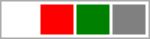<table style=" width: 100px; border: 1px solid #aaaaaa">
<tr>
<td style="background-color:white"> </td>
<td style="background-color:red"> </td>
<td style="background-color:green"> </td>
<td style="background-color:grey"> </td>
</tr>
</table>
